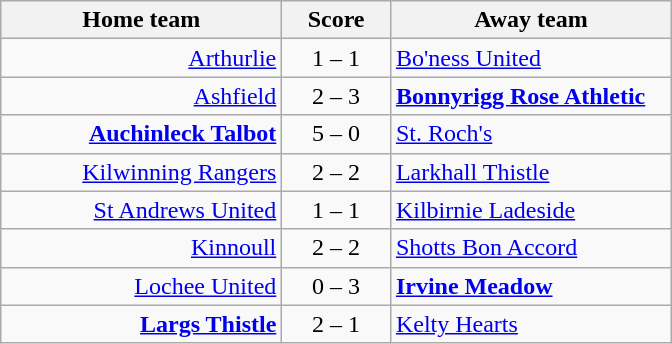<table class="wikitable">
<tr>
<th align="right" width="180">Home team</th>
<th align="center" width="65"> Score </th>
<th align="left" width="180">Away team</th>
</tr>
<tr>
<td style="text-align: right;"><a href='#'>Arthurlie</a></td>
<td style="text-align: center;">1 – 1</td>
<td style="text-align: left;"><a href='#'>Bo'ness United</a></td>
</tr>
<tr>
<td style="text-align: right;"><a href='#'>Ashfield</a></td>
<td style="text-align: center;">2 – 3</td>
<td style="text-align: left;"><strong><a href='#'>Bonnyrigg Rose Athletic</a></strong></td>
</tr>
<tr>
<td style="text-align: right;"><strong><a href='#'>Auchinleck Talbot</a></strong></td>
<td style="text-align: center;">5 – 0</td>
<td style="text-align: left;"><a href='#'>St. Roch's</a></td>
</tr>
<tr>
<td style="text-align: right;"><a href='#'>Kilwinning Rangers</a></td>
<td style="text-align: center;">2 – 2</td>
<td style="text-align: left;"><a href='#'>Larkhall Thistle</a></td>
</tr>
<tr>
<td style="text-align: right;"><a href='#'>St Andrews United</a></td>
<td style="text-align: center;">1 – 1</td>
<td style="text-align: left;"><a href='#'>Kilbirnie Ladeside</a></td>
</tr>
<tr>
<td style="text-align: right;"><a href='#'>Kinnoull</a></td>
<td style="text-align: center;">2 – 2</td>
<td style="text-align: left;"><a href='#'>Shotts Bon Accord</a></td>
</tr>
<tr>
<td style="text-align: right;"><a href='#'>Lochee United</a></td>
<td style="text-align: center;">0 – 3</td>
<td style="text-align: left;"><strong><a href='#'>Irvine Meadow</a></strong></td>
</tr>
<tr>
<td style="text-align: right;"><strong><a href='#'>Largs Thistle</a></strong></td>
<td style="text-align: center;">2 – 1</td>
<td style="text-align: left;"><a href='#'>Kelty Hearts</a></td>
</tr>
</table>
